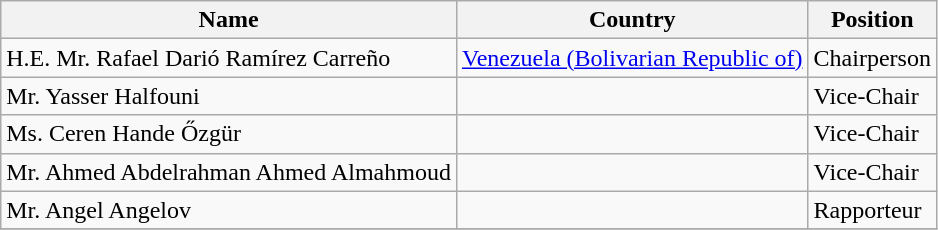<table class="wikitable">
<tr>
<th>Name</th>
<th>Country</th>
<th>Position</th>
</tr>
<tr>
<td>H.E. Mr. Rafael Darió Ramírez Carreño</td>
<td> <a href='#'>Venezuela (Bolivarian Republic of)</a></td>
<td>Chairperson</td>
</tr>
<tr>
<td>Mr. Yasser Halfouni</td>
<td></td>
<td>Vice-Chair</td>
</tr>
<tr>
<td>Ms. Ceren Hande Őzgür</td>
<td></td>
<td>Vice-Chair</td>
</tr>
<tr>
<td>Mr. Ahmed Abdelrahman Ahmed Almahmoud</td>
<td></td>
<td>Vice-Chair</td>
</tr>
<tr>
<td>Mr. Angel Angelov</td>
<td></td>
<td>Rapporteur</td>
</tr>
<tr>
</tr>
</table>
